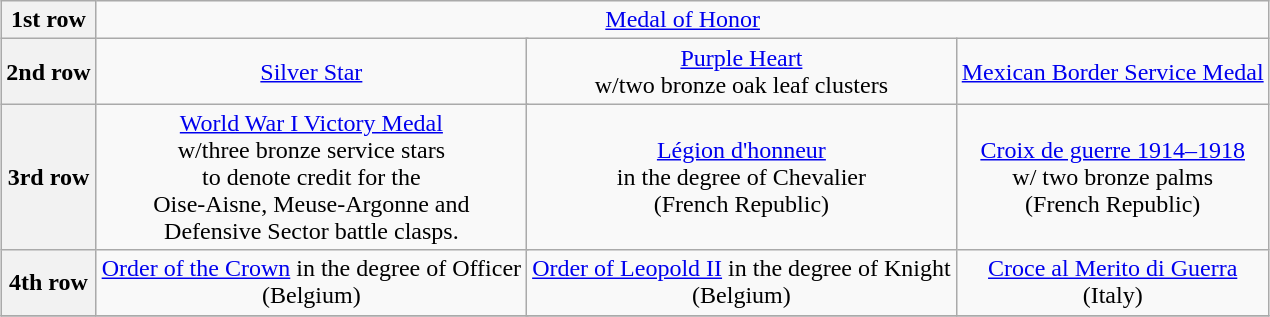<table class="wikitable" style="margin:1em auto; text-align:center;">
<tr>
<th>1st row</th>
<td colspan="7"><a href='#'>Medal of Honor</a></td>
</tr>
<tr>
<th>2nd row</th>
<td colspan="3"><a href='#'>Silver Star</a></td>
<td colspan="3"><a href='#'>Purple Heart</a> <br>w/two bronze oak leaf clusters</td>
<td colspan="3"><a href='#'>Mexican Border Service Medal</a></td>
</tr>
<tr>
<th>3rd row</th>
<td colspan="3"><a href='#'>World War I Victory Medal</a> <br>w/three bronze service stars <br>to denote credit for the <br>Oise-Aisne, Meuse-Argonne and <br>Defensive Sector battle clasps.</td>
<td colspan="3"><a href='#'>Légion d'honneur</a> <br>in the degree of Chevalier <br>(French Republic)</td>
<td colspan="3"><a href='#'>Croix de guerre 1914–1918</a> <br>w/ two bronze palms <br>(French Republic)</td>
</tr>
<tr>
<th>4th row</th>
<td colspan="3"><a href='#'>Order of the Crown</a> in the degree of Officer <br>(Belgium)</td>
<td colspan="3"><a href='#'>Order of Leopold II</a> in the degree of Knight <br>(Belgium)</td>
<td colspan="3"><a href='#'>Croce al Merito di Guerra</a><br>(Italy)</td>
</tr>
<tr>
</tr>
</table>
